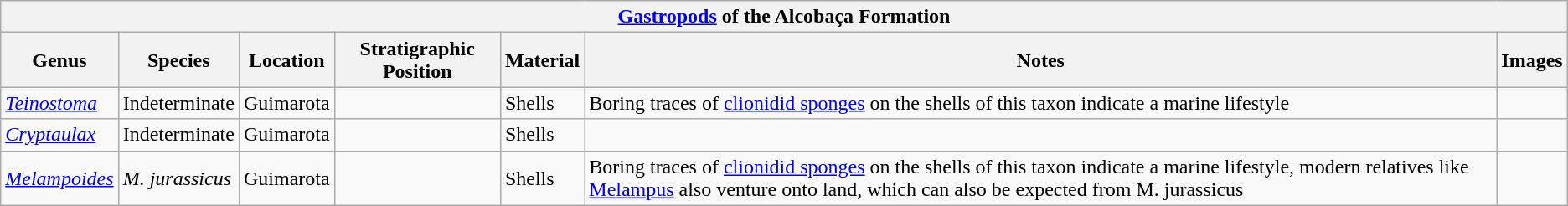<table class="wikitable">
<tr>
<th colspan="7"><a href='#'>Gastropods</a> of the <strong>Alcobaça Formation</strong></th>
</tr>
<tr>
<th>Genus</th>
<th>Species</th>
<th>Location</th>
<th>Stratigraphic Position</th>
<th>Material</th>
<th>Notes</th>
<th>Images</th>
</tr>
<tr>
<td><em><a href='#'>Teinostoma</a></em></td>
<td>Indeterminate</td>
<td>Guimarota</td>
<td></td>
<td>Shells</td>
<td>Boring traces of <a href='#'>clionidid sponges</a> on the shells of this taxon indicate a marine lifestyle</td>
<td></td>
</tr>
<tr>
<td><a href='#'><em>Cryptaulax</em></a></td>
<td>Indeterminate</td>
<td>Guimarota</td>
<td></td>
<td>Shells</td>
<td></td>
<td></td>
</tr>
<tr>
<td><em><a href='#'>Melampoides</a></em></td>
<td><em>M. jurassicus</em></td>
<td>Guimarota</td>
<td></td>
<td>Shells</td>
<td>Boring traces of <a href='#'>clionidid sponges</a> on the shells of this taxon indicate a marine lifestyle, modern relatives like <a href='#'>Melampus</a> also venture onto land, which can also be expected from M. jurassicus</td>
<td></td>
</tr>
</table>
